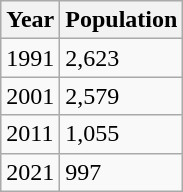<table class="wikitable">
<tr>
<th>Year</th>
<th>Population</th>
</tr>
<tr>
<td>1991</td>
<td>2,623</td>
</tr>
<tr>
<td>2001</td>
<td>2,579</td>
</tr>
<tr>
<td>2011</td>
<td>1,055</td>
</tr>
<tr>
<td>2021</td>
<td>997</td>
</tr>
</table>
